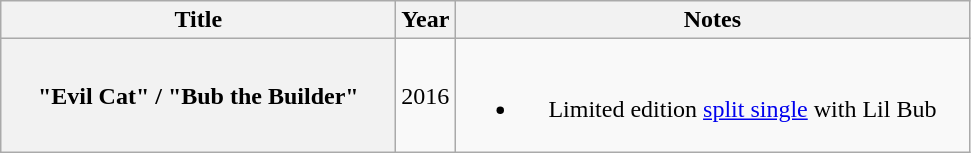<table class="wikitable plainrowheaders" style="text-align:center;">
<tr>
<th scope="col" style="width:16em;">Title</th>
<th scope="col">Year</th>
<th scope="col" style="width:21em;">Notes</th>
</tr>
<tr>
<th scope="row">"Evil Cat" / "Bub the Builder"</th>
<td>2016</td>
<td><br><ul><li>Limited edition <a href='#'>split single</a> with Lil Bub</li></ul></td>
</tr>
</table>
